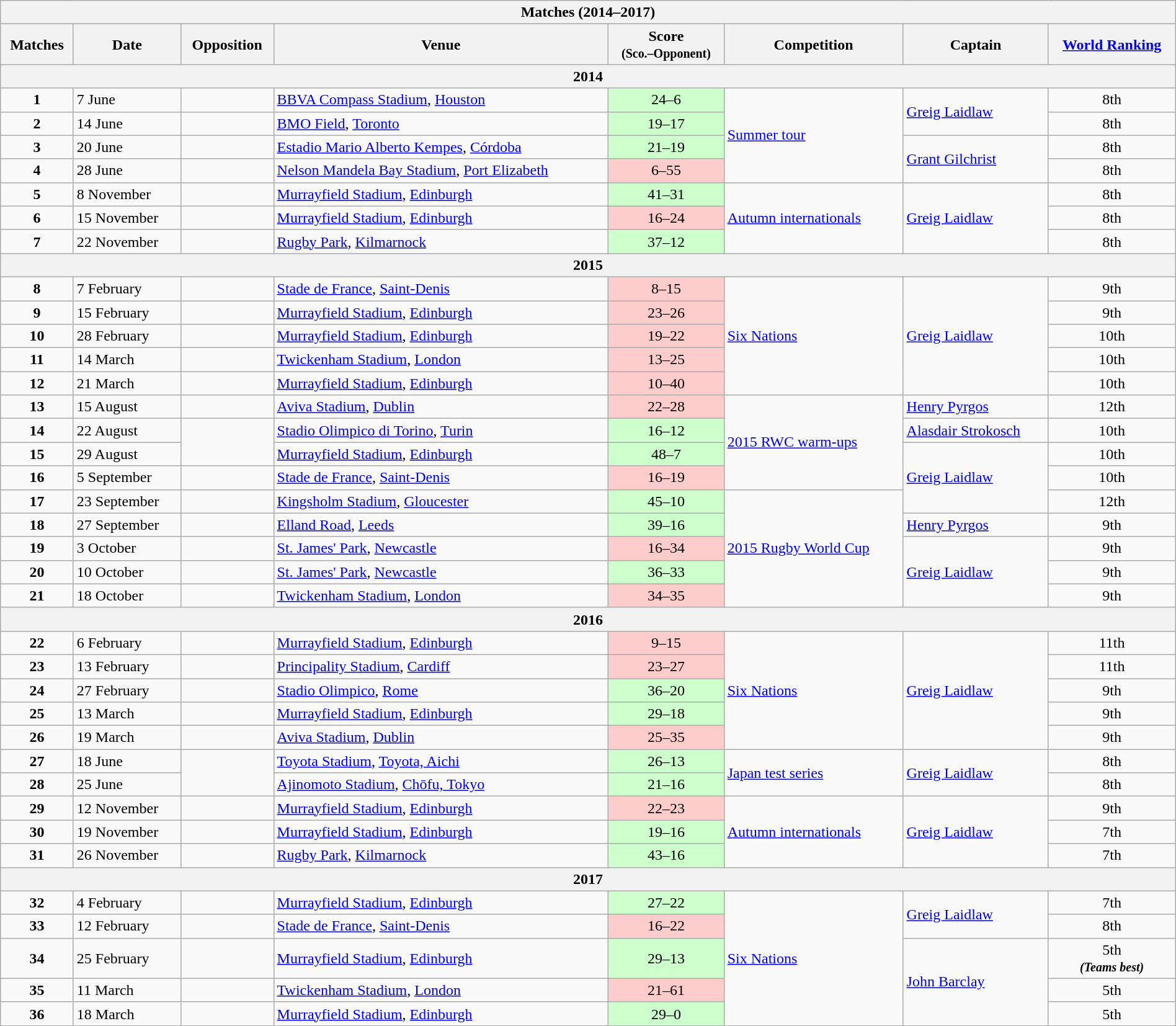<table class="wikitable collapsible collapsed" style="width:100%">
<tr>
<th colspan=8>Matches (2014–2017)</th>
</tr>
<tr>
<th>Matches</th>
<th>Date</th>
<th>Opposition</th>
<th>Venue</th>
<th>Score<br><small>(Sco.–Opponent)</small></th>
<th>Competition</th>
<th>Captain</th>
<th><a href='#'>World Ranking</a></th>
</tr>
<tr>
<th colspan=8>2014</th>
</tr>
<tr>
<td align=center><strong>1</strong></td>
<td>7 June</td>
<td></td>
<td><a href='#'>BBVA Compass Stadium</a>, <a href='#'>Houston</a></td>
<td align=center bgcolor=#CCFFCC>24–6</td>
<td rowspan=4><a href='#'>Summer tour</a></td>
<td rowspan=2><a href='#'>Greig Laidlaw</a></td>
<td align=center>8th</td>
</tr>
<tr>
<td align=center><strong>2</strong></td>
<td>14 June</td>
<td></td>
<td><a href='#'>BMO Field</a>, <a href='#'>Toronto</a></td>
<td align=center bgcolor=#CCFFCC>19–17</td>
<td align=center>8th</td>
</tr>
<tr>
<td align=center><strong>3</strong></td>
<td>20 June</td>
<td></td>
<td><a href='#'>Estadio Mario Alberto Kempes</a>, <a href='#'>Córdoba</a></td>
<td align=center bgcolor=#CCFFCC>21–19</td>
<td rowspan=2><a href='#'>Grant Gilchrist</a></td>
<td align=center>8th</td>
</tr>
<tr>
<td align=center><strong>4</strong></td>
<td>28 June</td>
<td></td>
<td><a href='#'>Nelson Mandela Bay Stadium</a>, <a href='#'>Port Elizabeth</a></td>
<td align=center bgcolor=#FFCCCC>6–55</td>
<td align=center>8th</td>
</tr>
<tr>
<td align=center><strong>5</strong></td>
<td>8 November</td>
<td></td>
<td><a href='#'>Murrayfield Stadium</a>, <a href='#'>Edinburgh</a></td>
<td align=center bgcolor=#CCFFCC>41–31</td>
<td rowspan=3><a href='#'>Autumn internationals</a></td>
<td rowspan=3><a href='#'>Greig Laidlaw</a></td>
<td align=center>8th</td>
</tr>
<tr>
<td align=center><strong>6</strong></td>
<td>15 November</td>
<td></td>
<td><a href='#'>Murrayfield Stadium</a>, <a href='#'>Edinburgh</a></td>
<td align=center bgcolor=#FFCCCC>16–24</td>
<td align=center>8th</td>
</tr>
<tr>
<td align=center><strong>7</strong></td>
<td>22 November</td>
<td></td>
<td><a href='#'>Rugby Park</a>, <a href='#'>Kilmarnock</a></td>
<td align=center bgcolor=#CCFFCC>37–12</td>
<td align=center>8th</td>
</tr>
<tr>
<th colspan=8>2015</th>
</tr>
<tr>
<td align=center><strong>8</strong></td>
<td>7 February</td>
<td></td>
<td><a href='#'>Stade de France</a>, <a href='#'>Saint-Denis</a></td>
<td align=center bgcolor=#FFCCCC>8–15</td>
<td rowspan=5><a href='#'>Six Nations</a></td>
<td rowspan=5><a href='#'>Greig Laidlaw</a></td>
<td align=center>9th</td>
</tr>
<tr>
<td align=center><strong>9</strong></td>
<td>15 February</td>
<td></td>
<td><a href='#'>Murrayfield Stadium</a>, <a href='#'>Edinburgh</a></td>
<td align=center bgcolor=#FFCCCC>23–26</td>
<td align=center>9th</td>
</tr>
<tr>
<td align=center><strong>10</strong></td>
<td>28 February</td>
<td></td>
<td><a href='#'>Murrayfield Stadium</a>, <a href='#'>Edinburgh</a></td>
<td align=center bgcolor=#FFCCCC>19–22</td>
<td align=center>10th</td>
</tr>
<tr>
<td align=center><strong>11</strong></td>
<td>14 March</td>
<td></td>
<td><a href='#'>Twickenham Stadium</a>, <a href='#'>London</a></td>
<td align=center bgcolor=#FFCCCC>13–25</td>
<td align=center>10th</td>
</tr>
<tr>
<td align=center><strong>12</strong></td>
<td>21 March</td>
<td></td>
<td><a href='#'>Murrayfield Stadium</a>, <a href='#'>Edinburgh</a></td>
<td align=center bgcolor=#FFCCCC>10–40</td>
<td align=center>10th</td>
</tr>
<tr>
<td align=center><strong>13</strong></td>
<td>15 August</td>
<td></td>
<td><a href='#'>Aviva Stadium</a>, <a href='#'>Dublin</a></td>
<td align=center bgcolor=#FFCCCC>22–28</td>
<td rowspan=4><a href='#'>2015 RWC warm-ups</a></td>
<td><a href='#'>Henry Pyrgos</a></td>
<td align=center>12th</td>
</tr>
<tr>
<td align=center><strong>14</strong></td>
<td>22 August</td>
<td rowspan=2></td>
<td><a href='#'>Stadio Olimpico di Torino</a>, <a href='#'>Turin</a></td>
<td align=center bgcolor=#CCFFCC>16–12</td>
<td><a href='#'>Alasdair Strokosch</a></td>
<td align=center>10th</td>
</tr>
<tr>
<td align=center><strong>15</strong></td>
<td>29 August</td>
<td><a href='#'>Murrayfield Stadium</a>, <a href='#'>Edinburgh</a></td>
<td align=center bgcolor=#CCFFCC>48–7</td>
<td rowspan=3><a href='#'>Greig Laidlaw</a></td>
<td align=center>10th</td>
</tr>
<tr>
<td align=center><strong>16</strong></td>
<td>5 September</td>
<td></td>
<td><a href='#'>Stade de France</a>, <a href='#'>Saint-Denis</a></td>
<td align=center bgcolor=#FFCCCC>16–19</td>
<td align=center>10th</td>
</tr>
<tr>
<td align=center><strong>17</strong></td>
<td>23 September</td>
<td></td>
<td><a href='#'>Kingsholm Stadium</a>, <a href='#'>Gloucester</a></td>
<td align=center bgcolor=#CCFFCC>45–10</td>
<td rowspan=5><a href='#'>2015 Rugby World Cup</a></td>
<td align=center>12th</td>
</tr>
<tr>
<td align=center><strong>18</strong></td>
<td>27 September</td>
<td></td>
<td><a href='#'>Elland Road</a>, <a href='#'>Leeds</a></td>
<td align=center bgcolor=#CCFFCC>39–16</td>
<td><a href='#'>Henry Pyrgos</a></td>
<td align=center>9th</td>
</tr>
<tr>
<td align=center><strong>19</strong></td>
<td>3 October</td>
<td></td>
<td><a href='#'>St. James' Park</a>, <a href='#'>Newcastle</a></td>
<td align=center bgcolor=#FFCCCC>16–34</td>
<td rowspan=3><a href='#'>Greig Laidlaw</a></td>
<td align=center>9th</td>
</tr>
<tr>
<td align=center><strong>20</strong></td>
<td>10 October</td>
<td></td>
<td><a href='#'>St. James' Park</a>, <a href='#'>Newcastle</a></td>
<td align=center bgcolor=#CCFFCC>36–33</td>
<td align=center>9th</td>
</tr>
<tr>
<td align=center><strong>21</strong></td>
<td>18 October</td>
<td></td>
<td><a href='#'>Twickenham Stadium</a>, <a href='#'>London</a></td>
<td align=center bgcolor=#FFCCCC>34–35</td>
<td align=center>9th</td>
</tr>
<tr>
<th colspan=8>2016</th>
</tr>
<tr>
<td align=center><strong>22</strong></td>
<td>6 February</td>
<td></td>
<td><a href='#'>Murrayfield Stadium</a>, <a href='#'>Edinburgh</a></td>
<td align=center bgcolor=#FFCCCC>9–15</td>
<td rowspan=5><a href='#'>Six Nations</a></td>
<td rowspan=5><a href='#'>Greig Laidlaw</a></td>
<td align=center>11th</td>
</tr>
<tr>
<td align=center><strong>23</strong></td>
<td>13 February</td>
<td></td>
<td><a href='#'>Principality Stadium</a>, <a href='#'>Cardiff</a></td>
<td align=center bgcolor=#FFCCCC>23–27</td>
<td align=center>11th</td>
</tr>
<tr>
<td align=center><strong>24</strong></td>
<td>27 February</td>
<td></td>
<td><a href='#'>Stadio Olimpico</a>, <a href='#'>Rome</a></td>
<td align=center bgcolor=#CCFFCC>36–20</td>
<td align=center>9th</td>
</tr>
<tr>
<td align=center><strong>25</strong></td>
<td>13 March</td>
<td></td>
<td><a href='#'>Murrayfield Stadium</a>, <a href='#'>Edinburgh</a></td>
<td align=center bgcolor=#CCFFCC>29–18</td>
<td align=center>9th</td>
</tr>
<tr>
<td align=center><strong>26</strong></td>
<td>19 March</td>
<td></td>
<td><a href='#'>Aviva Stadium</a>, <a href='#'>Dublin</a></td>
<td align=center bgcolor=#FFCCCC>25–35</td>
<td align=center>9th</td>
</tr>
<tr>
<td align=center><strong>27</strong></td>
<td>18 June</td>
<td rowspan=2></td>
<td><a href='#'>Toyota Stadium</a>, <a href='#'>Toyota, Aichi</a></td>
<td align=center bgcolor=#CCFFCC>26–13</td>
<td rowspan=2><a href='#'>Japan test series</a></td>
<td rowspan=2><a href='#'>Greig Laidlaw</a></td>
<td align=center>8th</td>
</tr>
<tr>
<td align=center><strong>28</strong></td>
<td>25 June</td>
<td><a href='#'>Ajinomoto Stadium</a>, <a href='#'>Chōfu, Tokyo</a></td>
<td align=center bgcolor=#CCFFCC>21–16</td>
<td align=center>8th</td>
</tr>
<tr>
<td align=center><strong>29</strong></td>
<td>12 November</td>
<td></td>
<td><a href='#'>Murrayfield Stadium</a>, <a href='#'>Edinburgh</a></td>
<td align=center bgcolor=#FFCCCC>22–23</td>
<td rowspan=3><a href='#'>Autumn internationals</a></td>
<td rowspan=3><a href='#'>Greig Laidlaw</a></td>
<td align=center>9th</td>
</tr>
<tr>
<td align=center><strong>30</strong></td>
<td>19 November</td>
<td></td>
<td><a href='#'>Murrayfield Stadium</a>, <a href='#'>Edinburgh</a></td>
<td align=center bgcolor=#CCFFCC>19–16</td>
<td align=center>7th</td>
</tr>
<tr>
<td align=center><strong>31</strong></td>
<td>26 November</td>
<td></td>
<td><a href='#'>Rugby Park</a>, <a href='#'>Kilmarnock</a></td>
<td align=center bgcolor=#CCFFCC>43–16</td>
<td align=center>7th</td>
</tr>
<tr>
<th colspan=8>2017</th>
</tr>
<tr>
<td align=center><strong>32</strong></td>
<td>4 February</td>
<td></td>
<td><a href='#'>Murrayfield Stadium</a>, <a href='#'>Edinburgh</a></td>
<td align=center bgcolor=#CCFFCC>27–22</td>
<td rowspan=5><a href='#'>Six Nations</a></td>
<td rowspan=2><a href='#'>Greig Laidlaw</a></td>
<td align=center>7th</td>
</tr>
<tr>
<td align=center><strong>33</strong></td>
<td>12 February</td>
<td></td>
<td><a href='#'>Stade de France</a>, <a href='#'>Saint-Denis</a></td>
<td align=center bgcolor=#FFCCCC>16–22</td>
<td align=center>8th</td>
</tr>
<tr>
<td align=center><strong>34</strong></td>
<td>25 February</td>
<td></td>
<td><a href='#'>Murrayfield Stadium</a>, <a href='#'>Edinburgh</a></td>
<td align=center bgcolor=#CCFFCC>29–13</td>
<td rowspan=3><a href='#'>John Barclay</a></td>
<td align=center>5th<br><strong><em><small>(Teams best)</small></em></strong></td>
</tr>
<tr>
<td align=center><strong>35</strong></td>
<td>11 March</td>
<td></td>
<td><a href='#'>Twickenham Stadium</a>, <a href='#'>London</a></td>
<td align=center bgcolor=#FFCCCC>21–61</td>
<td align=center>5th</td>
</tr>
<tr>
<td align=center><strong>36</strong></td>
<td>18 March</td>
<td></td>
<td><a href='#'>Murrayfield Stadium</a>, <a href='#'>Edinburgh</a></td>
<td align=center bgcolor=#CCFFCC>29–0</td>
<td align=center>5th</td>
</tr>
</table>
